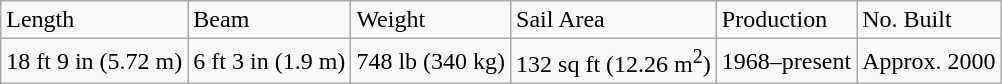<table class="wikitable">
<tr>
<td>Length</td>
<td>Beam</td>
<td>Weight</td>
<td>Sail Area</td>
<td>Production</td>
<td>No. Built</td>
</tr>
<tr>
<td>18 ft 9 in (5.72 m)</td>
<td>6 ft 3 in (1.9 m)</td>
<td>748 lb (340 kg)</td>
<td>132 sq ft (12.26 m<sup>2</sup>)</td>
<td>1968–present</td>
<td>Approx. 2000</td>
</tr>
</table>
